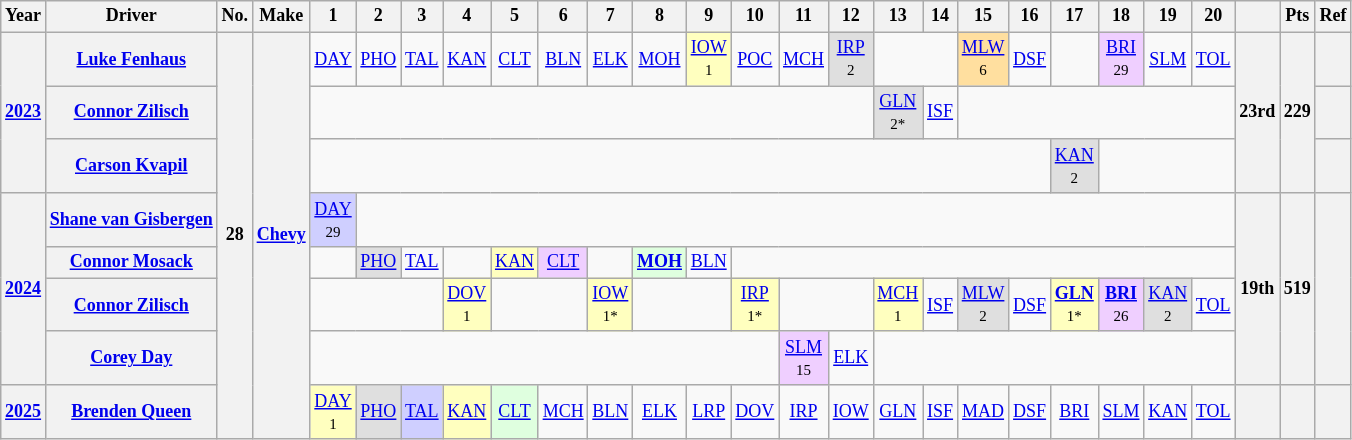<table class="wikitable" style="text-align:center; font-size:75%">
<tr>
<th>Year</th>
<th>Driver</th>
<th>No.</th>
<th>Make</th>
<th>1</th>
<th>2</th>
<th>3</th>
<th>4</th>
<th>5</th>
<th>6</th>
<th>7</th>
<th>8</th>
<th>9</th>
<th>10</th>
<th>11</th>
<th>12</th>
<th>13</th>
<th>14</th>
<th>15</th>
<th>16</th>
<th>17</th>
<th>18</th>
<th>19</th>
<th>20</th>
<th></th>
<th>Pts</th>
<th>Ref</th>
</tr>
<tr>
<th rowspan=3><a href='#'>2023</a></th>
<th><a href='#'>Luke Fenhaus</a></th>
<th rowspan="8">28</th>
<th rowspan="8"><a href='#'>Chevy</a></th>
<td><a href='#'>DAY</a></td>
<td><a href='#'>PHO</a></td>
<td><a href='#'>TAL</a></td>
<td><a href='#'>KAN</a></td>
<td><a href='#'>CLT</a></td>
<td><a href='#'>BLN</a></td>
<td><a href='#'>ELK</a></td>
<td><a href='#'>MOH</a></td>
<td style="background:#FFFFBF;"><a href='#'>IOW</a><br><small>1</small></td>
<td><a href='#'>POC</a></td>
<td><a href='#'>MCH</a></td>
<td style="background:#DFDFDF;"><a href='#'>IRP</a><br><small>2</small></td>
<td colspan=2></td>
<td style="background:#FFDF9F;"><a href='#'>MLW</a><br><small>6</small></td>
<td><a href='#'>DSF</a></td>
<td></td>
<td style="background:#EFCFFF;"><a href='#'>BRI</a><br><small>29</small></td>
<td><a href='#'>SLM</a></td>
<td><a href='#'>TOL</a></td>
<th rowspan=3>23rd</th>
<th rowspan=3>229</th>
<th></th>
</tr>
<tr>
<th><a href='#'>Connor Zilisch</a></th>
<td colspan=12></td>
<td style="background:#DFDFDF;"><a href='#'>GLN</a><br><small>2*</small></td>
<td><a href='#'>ISF</a></td>
<td colspan=6></td>
<th></th>
</tr>
<tr>
<th><a href='#'>Carson Kvapil</a></th>
<td colspan=16></td>
<td style="background:#DFDFDF;"><a href='#'>KAN</a><br><small>2</small></td>
<td colspan=3></td>
<th></th>
</tr>
<tr>
<th rowspan=4><a href='#'>2024</a></th>
<th><a href='#'>Shane van Gisbergen</a></th>
<td style="background:#CFCFFF;"><a href='#'>DAY</a><br><small>29</small></td>
<td colspan=19></td>
<th rowspan=4>19th</th>
<th rowspan=4>519</th>
<th rowspan=4></th>
</tr>
<tr>
<th><a href='#'>Connor Mosack</a></th>
<td></td>
<td style="background:#DFDFDF;"><a href='#'>PHO</a><br></td>
<td><a href='#'>TAL</a></td>
<td></td>
<td style=background:#FFFFBF;"><a href='#'>KAN</a><br></td>
<td style="background:#EFCFFF;"><a href='#'>CLT</a><br></td>
<td></td>
<td style="background:#DFFFDF;"><strong><a href='#'>MOH</a></strong><br></td>
<td><a href='#'>BLN</a></td>
<td colspan="11"></td>
</tr>
<tr>
<th><a href='#'>Connor Zilisch</a></th>
<td colspan=3></td>
<td style="background:#FFFFBF;"><a href='#'>DOV</a><br><small>1</small></td>
<td colspan=2></td>
<td style="background:#FFFFBF;"><a href='#'>IOW</a><br><small>1*</small></td>
<td colspan="2"></td>
<td style="background:#FFFFBF;"><a href='#'>IRP</a><br><small>1*</small></td>
<td colspan="2"></td>
<td style="background:#FFFFBF;"><a href='#'>MCH</a><br><small>1</small></td>
<td><a href='#'>ISF</a></td>
<td style="background:#DFDFDF;"><a href='#'>MLW</a><br><small>2</small></td>
<td><a href='#'>DSF</a></td>
<td style="background:#FFFFBF;"><strong><a href='#'>GLN</a></strong><br><small>1*</small></td>
<td style="background:#EFCFFF;"><strong><a href='#'>BRI</a></strong><br><small>26</small></td>
<td style="background:#DFDFDF;"><a href='#'>KAN</a><br><small>2</small></td>
<td><a href='#'>TOL</a></td>
</tr>
<tr>
<th><a href='#'>Corey Day</a></th>
<td colspan=10></td>
<td style="background:#EFCFFF;"><a href='#'>SLM</a><br><small>15</small></td>
<td><a href='#'>ELK</a></td>
<td colspan=8></td>
</tr>
<tr>
<th><a href='#'>2025</a></th>
<th><a href='#'>Brenden Queen</a></th>
<td style="background:#FFFFBF;"><a href='#'>DAY</a><br><small>1</small></td>
<td style="background:#DFDFDF;"><a href='#'>PHO</a><br></td>
<td style="background:#CFCFFF;"><a href='#'>TAL</a><br></td>
<td style="background:#FFFFBF;"><a href='#'>KAN</a><br></td>
<td style="background:#DFFFDF;"><a href='#'>CLT</a><br></td>
<td><a href='#'>MCH</a></td>
<td><a href='#'>BLN</a></td>
<td><a href='#'>ELK</a></td>
<td><a href='#'>LRP</a></td>
<td><a href='#'>DOV</a></td>
<td><a href='#'>IRP</a></td>
<td><a href='#'>IOW</a></td>
<td><a href='#'>GLN</a></td>
<td><a href='#'>ISF</a></td>
<td><a href='#'>MAD</a></td>
<td><a href='#'>DSF</a></td>
<td><a href='#'>BRI</a></td>
<td><a href='#'>SLM</a></td>
<td><a href='#'>KAN</a></td>
<td><a href='#'>TOL</a></td>
<th></th>
<th></th>
<th></th>
</tr>
</table>
